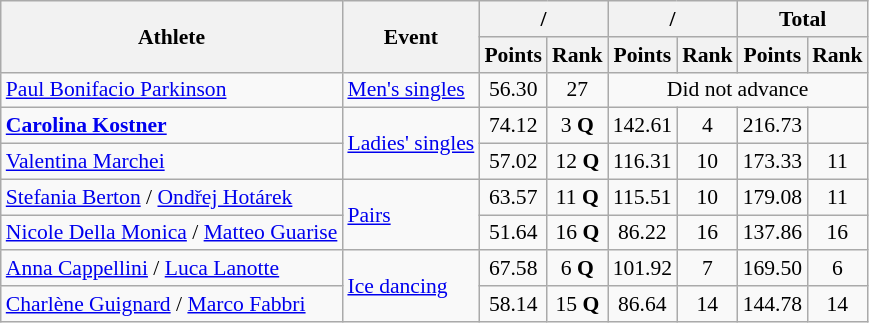<table class="wikitable" style="font-size:90%">
<tr>
<th rowspan="2">Athlete</th>
<th rowspan="2">Event</th>
<th colspan="2">/</th>
<th colspan="2">/</th>
<th colspan="2">Total</th>
</tr>
<tr>
<th>Points</th>
<th>Rank</th>
<th>Points</th>
<th>Rank</th>
<th>Points</th>
<th>Rank</th>
</tr>
<tr align=center>
<td align=left><a href='#'>Paul Bonifacio Parkinson</a></td>
<td align=left><a href='#'>Men's singles</a></td>
<td>56.30</td>
<td>27</td>
<td colspan=4>Did not advance</td>
</tr>
<tr align=center>
<td align=left><strong><a href='#'>Carolina Kostner</a></strong></td>
<td align=left rowspan=2><a href='#'>Ladies' singles</a></td>
<td>74.12</td>
<td>3 <strong>Q</strong></td>
<td>142.61</td>
<td>4</td>
<td>216.73</td>
<td></td>
</tr>
<tr align=center>
<td align=left><a href='#'>Valentina Marchei</a></td>
<td>57.02</td>
<td>12 <strong>Q</strong></td>
<td>116.31</td>
<td>10</td>
<td>173.33</td>
<td>11</td>
</tr>
<tr align=center>
<td align=left><a href='#'>Stefania Berton</a> / <a href='#'>Ondřej Hotárek</a></td>
<td align=left rowspan=2><a href='#'>Pairs</a></td>
<td>63.57</td>
<td>11 <strong>Q</strong></td>
<td>115.51</td>
<td>10</td>
<td>179.08</td>
<td>11</td>
</tr>
<tr align=center>
<td align=left><a href='#'>Nicole Della Monica</a> / <a href='#'>Matteo Guarise</a></td>
<td>51.64</td>
<td>16 <strong>Q</strong></td>
<td>86.22</td>
<td>16</td>
<td>137.86</td>
<td>16</td>
</tr>
<tr align=center>
<td align=left><a href='#'>Anna Cappellini</a> / <a href='#'>Luca Lanotte</a></td>
<td align=left rowspan=2><a href='#'>Ice dancing</a></td>
<td>67.58</td>
<td>6 <strong>Q</strong></td>
<td>101.92</td>
<td>7</td>
<td>169.50</td>
<td>6</td>
</tr>
<tr align=center>
<td align=left><a href='#'>Charlène Guignard</a> / <a href='#'>Marco Fabbri</a></td>
<td>58.14</td>
<td>15 <strong>Q</strong></td>
<td>86.64</td>
<td>14</td>
<td>144.78</td>
<td>14</td>
</tr>
</table>
